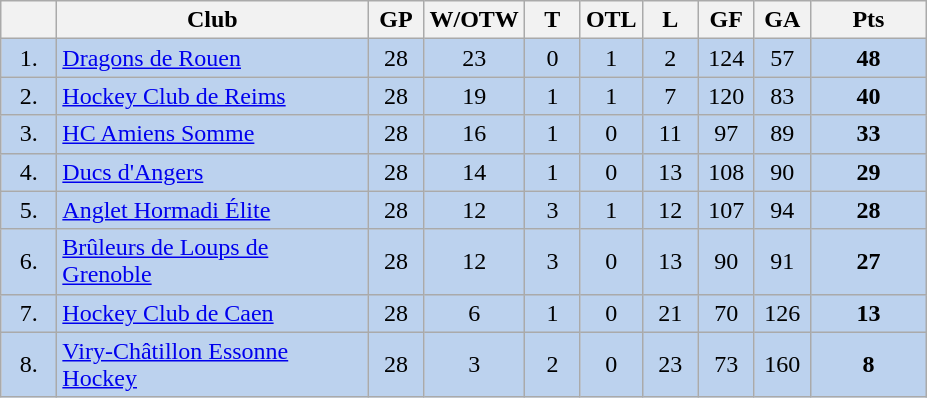<table class="wikitable">
<tr>
<th width="30"></th>
<th width="200">Club</th>
<th width="30">GP</th>
<th width="30">W/OTW</th>
<th width="30">T</th>
<th width="30">OTL</th>
<th width="30">L</th>
<th width="30">GF</th>
<th width="30">GA</th>
<th width="70">Pts</th>
</tr>
<tr bgcolor="#BCD2EE" align="center">
<td>1.</td>
<td align="left"><a href='#'>Dragons de Rouen</a></td>
<td>28</td>
<td>23</td>
<td>0</td>
<td>1</td>
<td>2</td>
<td>124</td>
<td>57</td>
<td><strong>48</strong></td>
</tr>
<tr bgcolor="#BCD2EE" align="center">
<td>2.</td>
<td align="left"><a href='#'>Hockey Club de Reims</a></td>
<td>28</td>
<td>19</td>
<td>1</td>
<td>1</td>
<td>7</td>
<td>120</td>
<td>83</td>
<td><strong>40</strong></td>
</tr>
<tr bgcolor="#BCD2EE" align="center">
<td>3.</td>
<td align="left"><a href='#'>HC Amiens Somme</a></td>
<td>28</td>
<td>16</td>
<td>1</td>
<td>0</td>
<td>11</td>
<td>97</td>
<td>89</td>
<td><strong>33</strong></td>
</tr>
<tr bgcolor="#BCD2EE" align="center">
<td>4.</td>
<td align="left"><a href='#'>Ducs d'Angers</a></td>
<td>28</td>
<td>14</td>
<td>1</td>
<td>0</td>
<td>13</td>
<td>108</td>
<td>90</td>
<td><strong>29</strong></td>
</tr>
<tr bgcolor="#BCD2EE" align="center">
<td>5.</td>
<td align="left"><a href='#'>Anglet Hormadi Élite</a></td>
<td>28</td>
<td>12</td>
<td>3</td>
<td>1</td>
<td>12</td>
<td>107</td>
<td>94</td>
<td><strong>28</strong></td>
</tr>
<tr bgcolor="#BCD2EE" align="center">
<td>6.</td>
<td align="left"><a href='#'>Brûleurs de Loups de Grenoble</a></td>
<td>28</td>
<td>12</td>
<td>3</td>
<td>0</td>
<td>13</td>
<td>90</td>
<td>91</td>
<td><strong>27</strong></td>
</tr>
<tr bgcolor="#BCD2EE" align="center">
<td>7.</td>
<td align="left"><a href='#'>Hockey Club de Caen</a></td>
<td>28</td>
<td>6</td>
<td>1</td>
<td>0</td>
<td>21</td>
<td>70</td>
<td>126</td>
<td><strong>13</strong></td>
</tr>
<tr bgcolor="#BCD2EE" align="center">
<td>8.</td>
<td align="left"><a href='#'>Viry-Châtillon Essonne Hockey&lrm;</a></td>
<td>28</td>
<td>3</td>
<td>2</td>
<td>0</td>
<td>23</td>
<td>73</td>
<td>160</td>
<td><strong>8</strong></td>
</tr>
</table>
